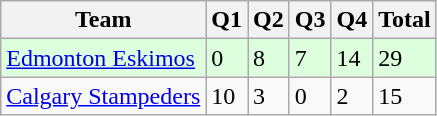<table class="wikitable">
<tr>
<th>Team</th>
<th>Q1</th>
<th>Q2</th>
<th>Q3</th>
<th>Q4</th>
<th>Total</th>
</tr>
<tr style="background-color:#ddffdd">
<td><a href='#'>Edmonton Eskimos</a></td>
<td>0</td>
<td>8</td>
<td>7</td>
<td>14</td>
<td>29</td>
</tr>
<tr>
<td><a href='#'>Calgary Stampeders</a></td>
<td>10</td>
<td>3</td>
<td>0</td>
<td>2</td>
<td>15</td>
</tr>
</table>
